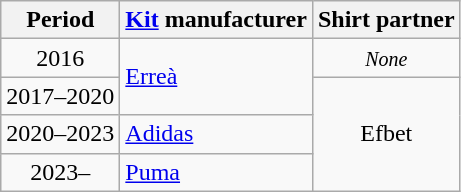<table class="wikitable" style="text-align: center">
<tr>
<th>Period</th>
<th><a href='#'>Kit</a> manufacturer</th>
<th>Shirt partner</th>
</tr>
<tr>
<td>2016</td>
<td align="Left" rowspan=2> <a href='#'>Erreà</a></td>
<td><small><em>None</em></small></td>
</tr>
<tr>
<td>2017–2020</td>
<td align="Center" rowspan=3>Efbet</td>
</tr>
<tr>
<td>2020–2023</td>
<td align="Left" rowspan=1> <a href='#'>Adidas</a></td>
</tr>
<tr>
<td>2023–</td>
<td align="Left" rowspan=1> <a href='#'>Puma</a></td>
</tr>
</table>
